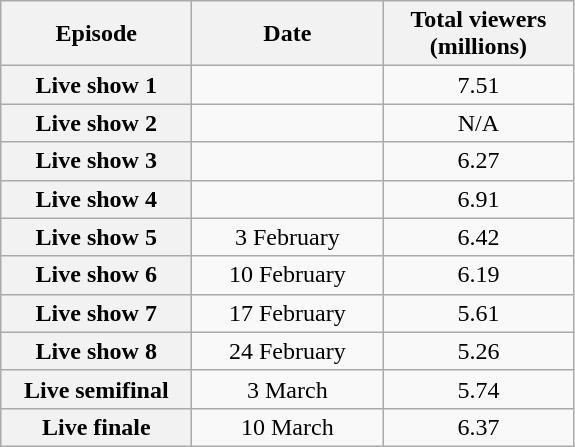<table class="wikitable sortable" style="text-align:center">
<tr>
<th scope="col" style="width:120px;">Episode</th>
<th scope="col" style="width:120px;">Date</th>
<th scope="col" style="width:120px;">Total viewers<br>(millions)</th>
</tr>
<tr>
<th scope="row">Live show 1</th>
<td></td>
<td>7.51</td>
</tr>
<tr>
<th scope="row">Live show 2</th>
<td></td>
<td>N/A</td>
</tr>
<tr>
<th scope="row">Live show 3</th>
<td></td>
<td>6.27</td>
</tr>
<tr>
<th scope="row">Live show 4</th>
<td></td>
<td>6.91</td>
</tr>
<tr>
<th scope="row">Live show 5</th>
<td>3 February</td>
<td>6.42</td>
</tr>
<tr>
<th scope="row">Live show 6</th>
<td>10 February</td>
<td>6.19</td>
</tr>
<tr>
<th scope="row">Live show 7</th>
<td>17 February</td>
<td>5.61</td>
</tr>
<tr>
<th scope="row">Live show 8</th>
<td>24 February</td>
<td>5.26</td>
</tr>
<tr>
<th scope="row">Live semifinal</th>
<td>3 March</td>
<td>5.74</td>
</tr>
<tr>
<th scope="row">Live finale</th>
<td>10 March</td>
<td>6.37</td>
</tr>
</table>
